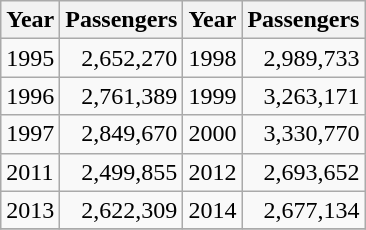<table class="wikitable">
<tr>
<th>Year</th>
<th>Passengers</th>
<th>Year</th>
<th>Passengers</th>
</tr>
<tr>
<td>1995</td>
<td style="text-align:right;">2,652,270</td>
<td>1998</td>
<td style="text-align:right;">2,989,733</td>
</tr>
<tr>
<td>1996</td>
<td style="text-align:right;">2,761,389</td>
<td>1999</td>
<td style="text-align:right;">3,263,171</td>
</tr>
<tr>
<td>1997</td>
<td style="text-align:right;">2,849,670</td>
<td>2000</td>
<td style="text-align:right;">3,330,770</td>
</tr>
<tr>
<td>2011</td>
<td style="text-align:right;">2,499,855</td>
<td>2012</td>
<td style="text-align:right;">2,693,652</td>
</tr>
<tr>
<td>2013</td>
<td style="text-align:right;">2,622,309</td>
<td>2014</td>
<td style="text-align:right;">2,677,134</td>
</tr>
<tr>
</tr>
</table>
